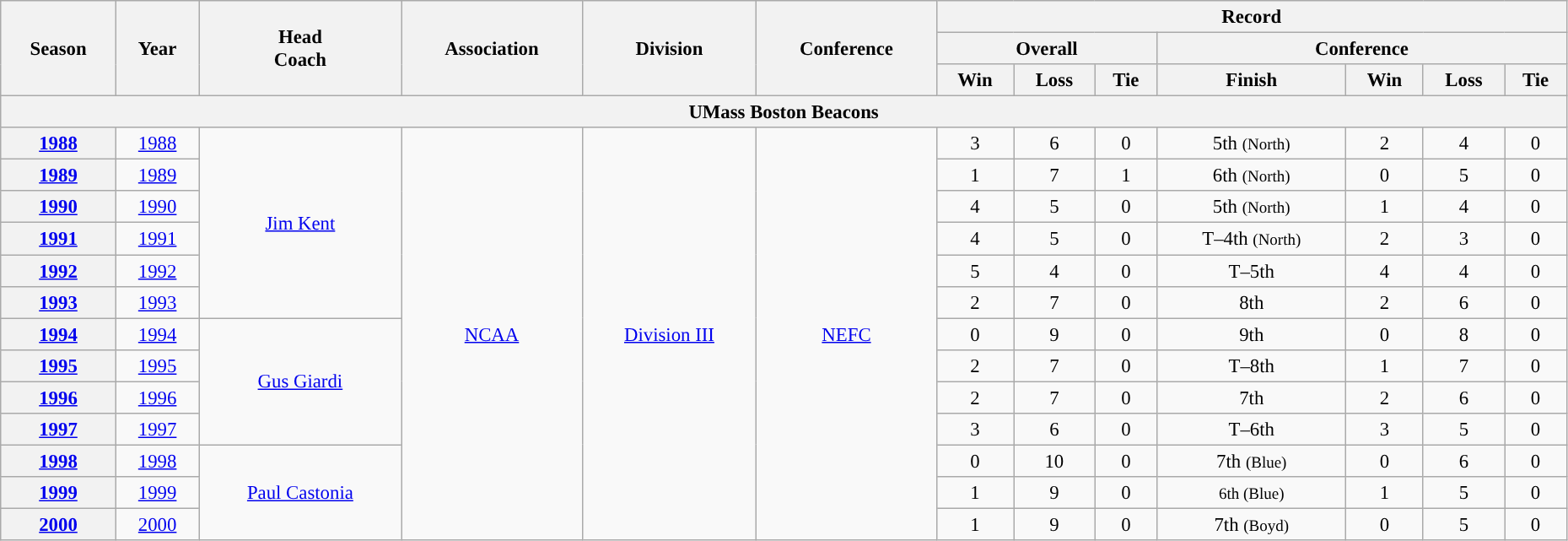<table class="wikitable" style="font-size: 95%; width:98%;text-align:center;">
<tr>
<th rowspan="3">Season</th>
<th rowspan="3">Year</th>
<th rowspan="3">Head<br>Coach</th>
<th rowspan="3">Association</th>
<th rowspan="3">Division</th>
<th rowspan="3">Conference</th>
<th colspan="7">Record</th>
</tr>
<tr>
<th colspan="3">Overall</th>
<th colspan="4">Conference</th>
</tr>
<tr>
<th>Win</th>
<th>Loss</th>
<th>Tie</th>
<th>Finish</th>
<th>Win</th>
<th>Loss</th>
<th>Tie</th>
</tr>
<tr>
<th colspan="15">UMass Boston Beacons</th>
</tr>
<tr>
<th><a href='#'>1988</a></th>
<td><a href='#'>1988</a></td>
<td rowspan="6"><a href='#'>Jim Kent</a></td>
<td rowspan="13"><a href='#'>NCAA</a></td>
<td rowspan="13"><a href='#'>Division III</a></td>
<td rowspan="13"><a href='#'>NEFC</a></td>
<td>3</td>
<td>6</td>
<td>0</td>
<td>5th <small>(North)</small></td>
<td>2</td>
<td>4</td>
<td>0</td>
</tr>
<tr>
<th><a href='#'>1989</a></th>
<td><a href='#'>1989</a></td>
<td>1</td>
<td>7</td>
<td>1</td>
<td>6th <small>(North)</small></td>
<td>0</td>
<td>5</td>
<td>0</td>
</tr>
<tr>
<th><a href='#'>1990</a></th>
<td><a href='#'>1990</a></td>
<td>4</td>
<td>5</td>
<td>0</td>
<td>5th <small>(North)</small></td>
<td>1</td>
<td>4</td>
<td>0</td>
</tr>
<tr>
<th><a href='#'>1991</a></th>
<td><a href='#'>1991</a></td>
<td>4</td>
<td>5</td>
<td>0</td>
<td>T–4th <small>(North)</small></td>
<td>2</td>
<td>3</td>
<td>0</td>
</tr>
<tr>
<th><a href='#'>1992</a></th>
<td><a href='#'>1992</a></td>
<td>5</td>
<td>4</td>
<td>0</td>
<td>T–5th</td>
<td>4</td>
<td>4</td>
<td>0</td>
</tr>
<tr>
<th><a href='#'>1993</a></th>
<td><a href='#'>1993</a></td>
<td>2</td>
<td>7</td>
<td>0</td>
<td>8th</td>
<td>2</td>
<td>6</td>
<td>0</td>
</tr>
<tr>
<th><a href='#'>1994</a></th>
<td><a href='#'>1994</a></td>
<td rowspan="4"><a href='#'>Gus Giardi</a></td>
<td>0</td>
<td>9</td>
<td>0</td>
<td>9th</td>
<td>0</td>
<td>8</td>
<td>0</td>
</tr>
<tr>
<th><a href='#'>1995</a></th>
<td><a href='#'>1995</a></td>
<td>2</td>
<td>7</td>
<td>0</td>
<td>T–8th</td>
<td>1</td>
<td>7</td>
<td>0</td>
</tr>
<tr>
<th><a href='#'>1996</a></th>
<td><a href='#'>1996</a></td>
<td>2</td>
<td>7</td>
<td>0</td>
<td>7th</td>
<td>2</td>
<td>6</td>
<td>0</td>
</tr>
<tr>
<th><a href='#'>1997</a></th>
<td><a href='#'>1997</a></td>
<td>3</td>
<td>6</td>
<td>0</td>
<td>T–6th</td>
<td>3</td>
<td>5</td>
<td>0</td>
</tr>
<tr>
<th><a href='#'>1998</a></th>
<td><a href='#'>1998</a></td>
<td rowspan="3"><a href='#'>Paul Castonia</a></td>
<td>0</td>
<td>10</td>
<td>0</td>
<td>7th <small>(Blue)</small></td>
<td>0</td>
<td>6</td>
<td>0</td>
</tr>
<tr>
<th><a href='#'>1999</a></th>
<td><a href='#'>1999</a></td>
<td>1</td>
<td>9</td>
<td>0</td>
<td><small>6th (Blue)</small></td>
<td>1</td>
<td>5</td>
<td>0</td>
</tr>
<tr>
<th><a href='#'>2000</a></th>
<td><a href='#'>2000</a></td>
<td>1</td>
<td>9</td>
<td>0</td>
<td>7th <small>(Boyd)</small></td>
<td>0</td>
<td>5</td>
<td>0</td>
</tr>
</table>
